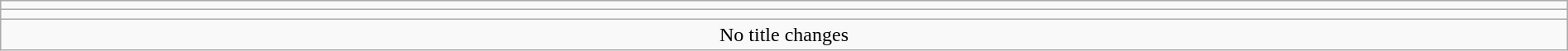<table class="wikitable" style="text-align:center; width:100%;">
<tr>
<td colspan=5></td>
</tr>
<tr>
<td colspan=5><strong></strong></td>
</tr>
<tr>
<td colspan="5">No title changes</td>
</tr>
</table>
